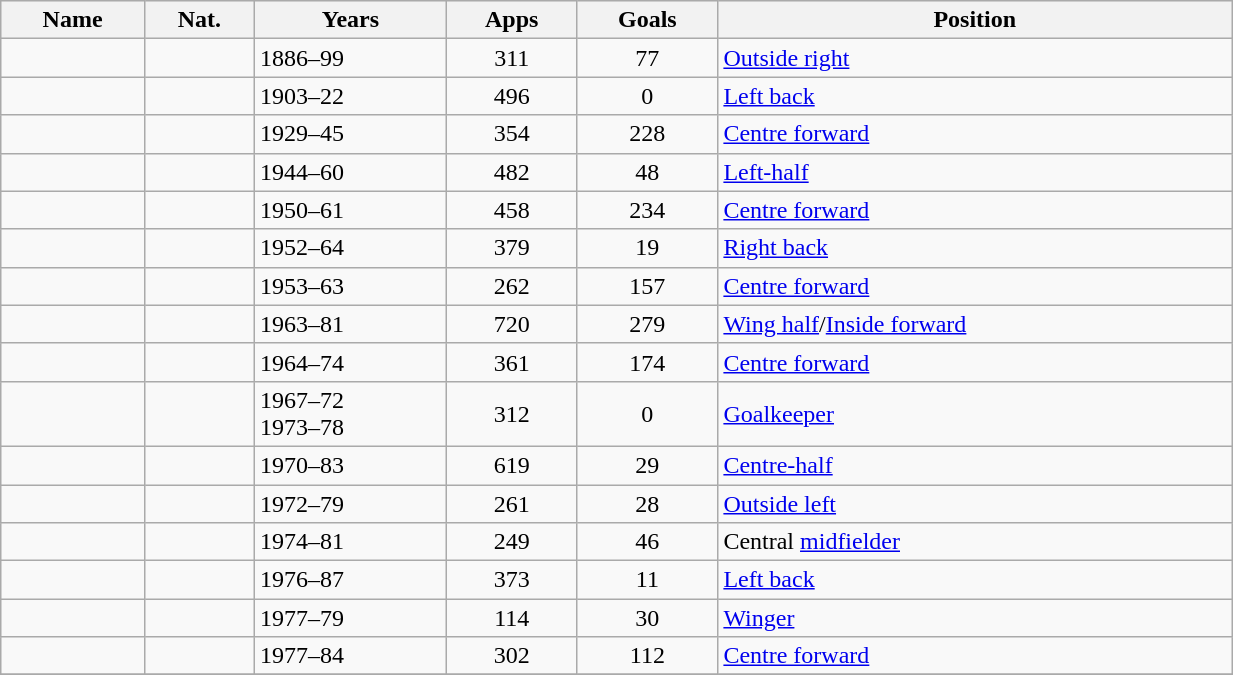<table class="wikitable sortable"  style="text-align:left; width:65%;">
<tr style="background:#efefef;">
<th>Name</th>
<th class="unsortable">Nat.</th>
<th>Years</th>
<th>Apps</th>
<th>Goals</th>
<th>Position</th>
</tr>
<tr>
<td style="white-space:nowrap;"></td>
<td></td>
<td>1886–99</td>
<td align=center>311</td>
<td align=center>77</td>
<td><a href='#'>Outside right</a></td>
</tr>
<tr>
<td style="white-space:nowrap;"></td>
<td></td>
<td>1903–22</td>
<td align=center>496</td>
<td align=center>0</td>
<td><a href='#'>Left back</a></td>
</tr>
<tr>
<td style="white-space:nowrap;"></td>
<td></td>
<td>1929–45</td>
<td align=center>354</td>
<td align=center>228</td>
<td><a href='#'>Centre forward</a></td>
</tr>
<tr>
<td style="white-space:nowrap;"></td>
<td></td>
<td>1944–60</td>
<td align=center>482</td>
<td align=center>48</td>
<td><a href='#'>Left-half</a></td>
</tr>
<tr>
<td style="white-space:nowrap;"></td>
<td></td>
<td>1950–61</td>
<td align=center>458</td>
<td align=center>234</td>
<td><a href='#'>Centre forward</a></td>
</tr>
<tr>
<td style="white-space:nowrap;"></td>
<td></td>
<td>1952–64</td>
<td align=center>379</td>
<td align=center>19</td>
<td><a href='#'>Right back</a></td>
</tr>
<tr>
<td style="white-space:nowrap;"></td>
<td></td>
<td>1953–63</td>
<td align=center>262</td>
<td align=center>157</td>
<td><a href='#'>Centre forward</a></td>
</tr>
<tr>
<td style="white-space:nowrap;"></td>
<td></td>
<td>1963–81</td>
<td align=center>720</td>
<td align=center>279</td>
<td><a href='#'>Wing half</a>/<a href='#'>Inside forward</a></td>
</tr>
<tr>
<td style="white-space:nowrap;"></td>
<td></td>
<td>1964–74</td>
<td align=center>361</td>
<td align=center>174</td>
<td><a href='#'>Centre forward</a></td>
</tr>
<tr>
<td style="white-space:nowrap;"></td>
<td></td>
<td>1967–72<br>1973–78</td>
<td align=center>312</td>
<td align=center>0</td>
<td><a href='#'>Goalkeeper</a></td>
</tr>
<tr>
<td style="white-space:nowrap;"></td>
<td></td>
<td>1970–83</td>
<td align=center>619</td>
<td align=center>29</td>
<td><a href='#'>Centre-half</a></td>
</tr>
<tr>
<td style="white-space:nowrap;"></td>
<td></td>
<td>1972–79</td>
<td align=center>261</td>
<td align=center>28</td>
<td><a href='#'>Outside left</a></td>
</tr>
<tr>
<td style="white-space:nowrap;"></td>
<td></td>
<td>1974–81</td>
<td align=center>249</td>
<td align=center>46</td>
<td>Central <a href='#'>midfielder</a></td>
</tr>
<tr>
<td style="white-space:nowrap;"></td>
<td></td>
<td>1976–87</td>
<td align=center>373</td>
<td align=center>11</td>
<td><a href='#'>Left back</a></td>
</tr>
<tr>
<td style="white-space:nowrap;"></td>
<td></td>
<td>1977–79</td>
<td align=center>114</td>
<td align=center>30</td>
<td><a href='#'>Winger</a></td>
</tr>
<tr>
<td style="white-space:nowrap;"></td>
<td></td>
<td>1977–84</td>
<td align=center>302</td>
<td align=center>112</td>
<td><a href='#'>Centre forward</a></td>
</tr>
<tr>
</tr>
</table>
